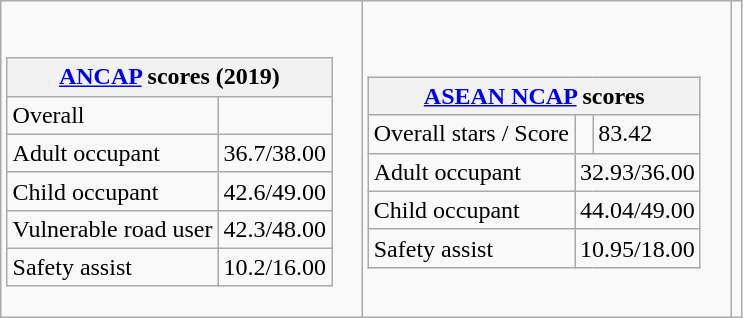<table class="wikitable">
<tr>
<td><br><table class="wikitable">
<tr>
<th colspan="2"><a href='#'>ANCAP</a> scores (2019)</th>
</tr>
<tr>
<td>Overall</td>
<td></td>
</tr>
<tr>
<td>Adult occupant</td>
<td>36.7/38.00</td>
</tr>
<tr>
<td>Child occupant</td>
<td>42.6/49.00</td>
</tr>
<tr>
<td>Vulnerable road user</td>
<td>42.3/48.00</td>
</tr>
<tr>
<td>Safety assist</td>
<td>10.2/16.00</td>
</tr>
</table>
</td>
<td><br><table class="wikitable">
<tr>
<th colspan="3"><a href='#'>ASEAN NCAP</a> scores</th>
</tr>
<tr>
<td>Overall stars / Score</td>
<td></td>
<td>83.42</td>
</tr>
<tr>
<td>Adult occupant</td>
<td colspan="2">32.93/36.00</td>
</tr>
<tr>
<td>Child occupant</td>
<td colspan="2">44.04/49.00</td>
</tr>
<tr>
<td>Safety assist</td>
<td colspan="2">10.95/18.00</td>
</tr>
</table>
</td>
<td></td>
</tr>
</table>
